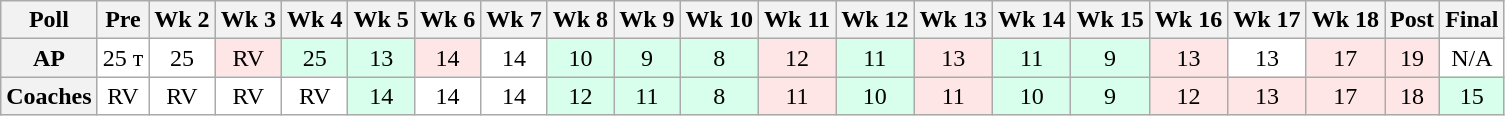<table class="wikitable" style="white-space:nowrap;text-align:center;">
<tr>
<th>Poll</th>
<th>Pre</th>
<th>Wk 2</th>
<th>Wk 3</th>
<th>Wk 4</th>
<th>Wk 5</th>
<th>Wk 6</th>
<th>Wk 7</th>
<th>Wk 8</th>
<th>Wk 9</th>
<th>Wk 10</th>
<th>Wk 11</th>
<th>Wk 12</th>
<th>Wk 13</th>
<th>Wk 14</th>
<th>Wk 15</th>
<th>Wk 16</th>
<th>Wk 17</th>
<th>Wk 18</th>
<th>Post</th>
<th>Final</th>
</tr>
<tr>
<th>AP</th>
<td style="background:#FFF;">25 т</td>
<td style="background:#FFF;">25</td>
<td style="background:#FFE6E6;">RV</td>
<td style="background:#D8FFEB;">25</td>
<td style="background:#D8FFEB;">13</td>
<td style="background:#FFE6E6;">14</td>
<td style="background:#FFF;">14</td>
<td style="background:#D8FFEB;">10</td>
<td style="background:#D8FFEB;">9</td>
<td style="background:#D8FFEB;">8</td>
<td style="background:#FFE6E6;">12</td>
<td style="background:#D8FFEB;">11</td>
<td style="background:#FFE6E6;">13</td>
<td style="background:#D8FFEB;">11</td>
<td style="background:#D8FFEB;">9</td>
<td style="background:#FFE6E6;">13</td>
<td style="background:#FFF;">13</td>
<td style="background:#FFE6E6;">17</td>
<td style="background:#FFE6E6;">19</td>
<td style="background:#FFF;">N/A</td>
</tr>
<tr>
<th>Coaches</th>
<td style="background:#FFF;">RV</td>
<td style="background:#FFF;">RV</td>
<td style="background:#FFF;">RV</td>
<td style="background:#FFF;">RV</td>
<td style="background:#D8FFEB;">14</td>
<td style="background:#FFF;">14</td>
<td style="background:#FFF;">14</td>
<td style="background:#D8FFEB;">12</td>
<td style="background:#D8FFEB;">11</td>
<td style="background:#D8FFEB;">8</td>
<td style="background:#FFE6E6;">11</td>
<td style="background:#D8FFEB;">10</td>
<td style="background:#FFE6E6;">11</td>
<td style="background:#D8FFEB;">10</td>
<td style="background:#D8FFEB;">9</td>
<td style="background:#FFE6E6;">12</td>
<td style="background:#FFE6E6;">13</td>
<td style="background:#FFE6E6;">17</td>
<td style="background:#FFE6E6;">18</td>
<td style="background:#D8FFEB;">15</td>
</tr>
</table>
